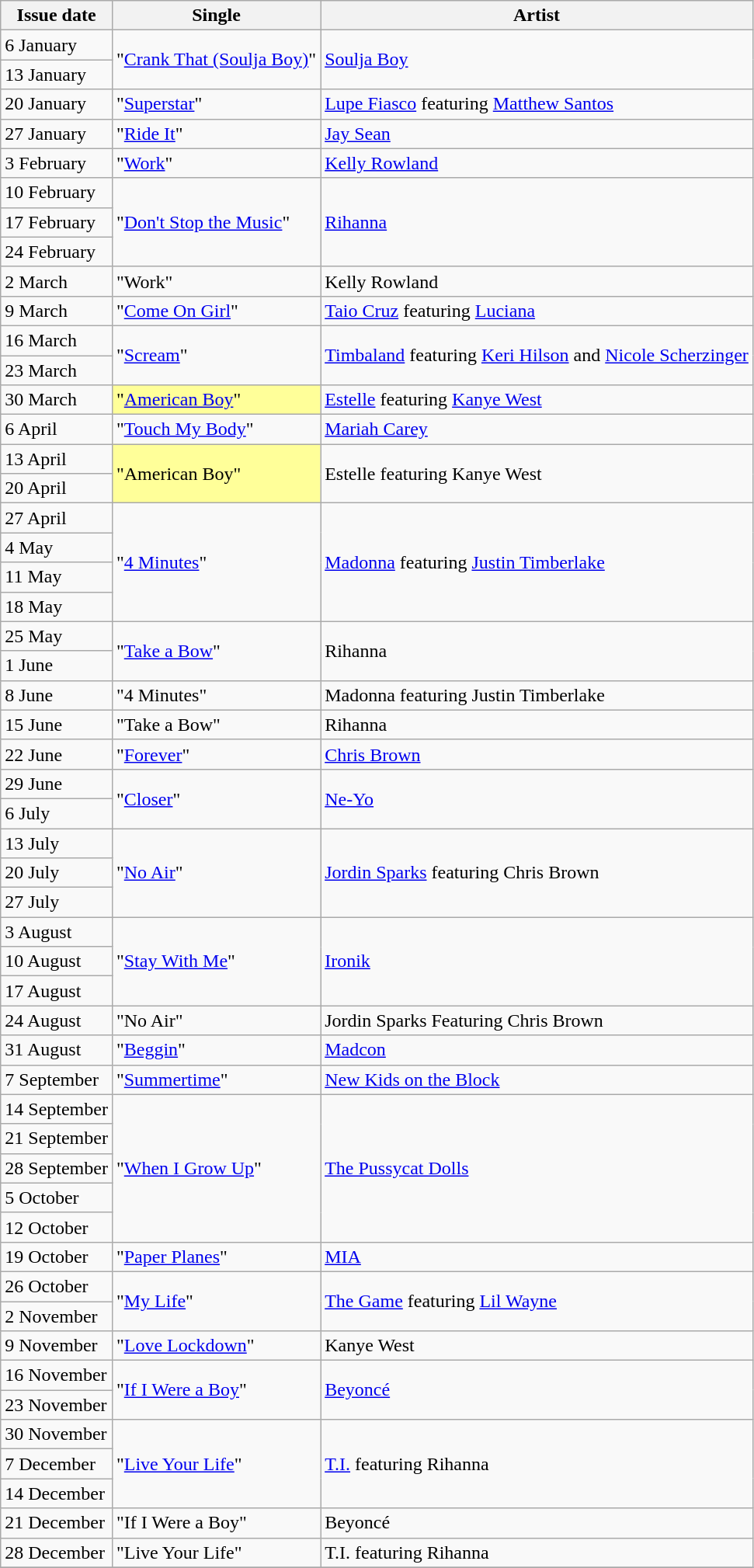<table class="wikitable plainrowheaders">
<tr>
<th scope=col>Issue date</th>
<th scope=col>Single</th>
<th scope=col>Artist</th>
</tr>
<tr>
<td>6 January</td>
<td rowspan="2">"<a href='#'>Crank That (Soulja Boy)</a>"</td>
<td rowspan="2"><a href='#'>Soulja Boy</a></td>
</tr>
<tr>
<td>13 January</td>
</tr>
<tr>
<td>20 January</td>
<td>"<a href='#'>Superstar</a>"</td>
<td><a href='#'>Lupe Fiasco</a> featuring <a href='#'>Matthew Santos</a></td>
</tr>
<tr>
<td>27 January</td>
<td>"<a href='#'>Ride It</a>"</td>
<td><a href='#'>Jay Sean</a></td>
</tr>
<tr>
<td>3 February</td>
<td>"<a href='#'>Work</a>"</td>
<td><a href='#'>Kelly Rowland</a></td>
</tr>
<tr>
<td>10 February</td>
<td rowspan="3">"<a href='#'>Don't Stop the Music</a>"</td>
<td rowspan="3"><a href='#'>Rihanna</a></td>
</tr>
<tr>
<td>17 February</td>
</tr>
<tr>
<td>24 February</td>
</tr>
<tr>
<td>2 March</td>
<td>"Work"</td>
<td>Kelly Rowland</td>
</tr>
<tr>
<td>9 March</td>
<td>"<a href='#'>Come On Girl</a>"</td>
<td><a href='#'>Taio Cruz</a> featuring <a href='#'>Luciana</a></td>
</tr>
<tr>
<td>16 March</td>
<td rowspan="2">"<a href='#'>Scream</a>"</td>
<td rowspan="2"><a href='#'>Timbaland</a> featuring <a href='#'>Keri Hilson</a> and <a href='#'>Nicole Scherzinger</a></td>
</tr>
<tr>
<td>23 March</td>
</tr>
<tr>
<td>30 March</td>
<td bgcolor=#FFFF99>"<a href='#'>American Boy</a>" </td>
<td><a href='#'>Estelle</a> featuring <a href='#'>Kanye West</a></td>
</tr>
<tr>
<td>6 April</td>
<td>"<a href='#'>Touch My Body</a>"</td>
<td><a href='#'>Mariah Carey</a></td>
</tr>
<tr>
<td>13 April</td>
<td rowspan="2" bgcolor=#FFFF99>"American Boy" </td>
<td rowspan="2">Estelle featuring Kanye West</td>
</tr>
<tr>
<td>20 April</td>
</tr>
<tr>
<td>27 April</td>
<td rowspan="4">"<a href='#'>4 Minutes</a>"</td>
<td rowspan="4"><a href='#'>Madonna</a> featuring <a href='#'>Justin Timberlake</a></td>
</tr>
<tr>
<td>4 May</td>
</tr>
<tr>
<td>11 May</td>
</tr>
<tr>
<td>18 May</td>
</tr>
<tr>
<td>25 May</td>
<td rowspan="2">"<a href='#'>Take a Bow</a>"</td>
<td rowspan="2">Rihanna</td>
</tr>
<tr>
<td>1 June</td>
</tr>
<tr>
<td>8 June</td>
<td>"4 Minutes"</td>
<td>Madonna featuring Justin Timberlake</td>
</tr>
<tr>
<td>15 June</td>
<td>"Take a Bow"</td>
<td>Rihanna</td>
</tr>
<tr>
<td>22 June</td>
<td>"<a href='#'>Forever</a>"</td>
<td><a href='#'>Chris Brown</a></td>
</tr>
<tr>
<td>29 June</td>
<td rowspan="2">"<a href='#'>Closer</a>"</td>
<td rowspan="2"><a href='#'>Ne-Yo</a></td>
</tr>
<tr>
<td>6 July</td>
</tr>
<tr>
<td>13 July</td>
<td rowspan="3">"<a href='#'>No Air</a>"</td>
<td rowspan="3"><a href='#'>Jordin Sparks</a> featuring Chris Brown</td>
</tr>
<tr>
<td>20 July</td>
</tr>
<tr>
<td>27 July</td>
</tr>
<tr>
<td>3 August</td>
<td rowspan="3">"<a href='#'>Stay With Me</a>"</td>
<td rowspan="3"><a href='#'>Ironik</a></td>
</tr>
<tr>
<td>10 August</td>
</tr>
<tr>
<td>17 August</td>
</tr>
<tr>
<td>24 August</td>
<td>"No Air"</td>
<td>Jordin Sparks Featuring Chris Brown</td>
</tr>
<tr>
<td>31 August</td>
<td>"<a href='#'>Beggin</a>"</td>
<td><a href='#'>Madcon</a></td>
</tr>
<tr>
<td>7 September</td>
<td>"<a href='#'>Summertime</a>"</td>
<td><a href='#'>New Kids on the Block</a></td>
</tr>
<tr>
<td>14 September</td>
<td rowspan="5">"<a href='#'>When I Grow Up</a>"</td>
<td rowspan="5"><a href='#'>The Pussycat Dolls</a></td>
</tr>
<tr>
<td>21 September</td>
</tr>
<tr>
<td>28 September</td>
</tr>
<tr>
<td>5 October</td>
</tr>
<tr>
<td>12 October</td>
</tr>
<tr>
<td>19 October</td>
<td>"<a href='#'>Paper Planes</a>"</td>
<td><a href='#'>MIA</a></td>
</tr>
<tr>
<td>26 October</td>
<td rowspan="2">"<a href='#'>My Life</a>"</td>
<td rowspan="2"><a href='#'>The Game</a> featuring <a href='#'>Lil Wayne</a></td>
</tr>
<tr>
<td>2 November</td>
</tr>
<tr>
<td>9 November</td>
<td>"<a href='#'>Love Lockdown</a>"</td>
<td>Kanye West</td>
</tr>
<tr>
<td>16 November</td>
<td rowspan="2">"<a href='#'>If I Were a Boy</a>"</td>
<td rowspan="2"><a href='#'>Beyoncé</a></td>
</tr>
<tr>
<td>23 November</td>
</tr>
<tr>
<td>30 November</td>
<td rowspan="3">"<a href='#'>Live Your Life</a>"</td>
<td rowspan="3"><a href='#'>T.I.</a> featuring Rihanna</td>
</tr>
<tr>
<td>7 December</td>
</tr>
<tr>
<td>14 December</td>
</tr>
<tr>
<td>21 December</td>
<td>"If I Were a Boy"</td>
<td>Beyoncé</td>
</tr>
<tr>
<td>28 December</td>
<td>"Live Your Life"</td>
<td>T.I. featuring Rihanna</td>
</tr>
<tr>
</tr>
</table>
